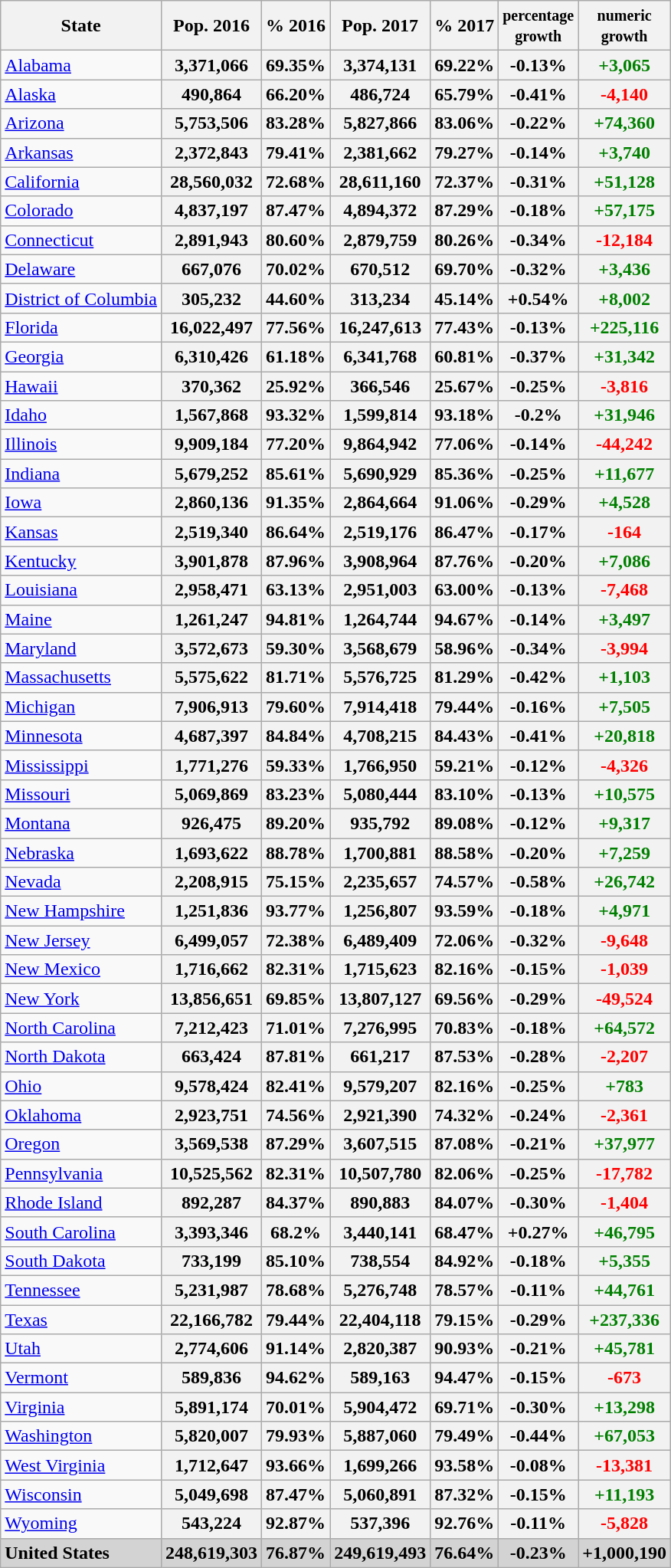<table class="wikitable sortable mw-collapsible mw-collapsed" font-size: 75%;">
<tr>
<th>State</th>
<th>Pop. 2016</th>
<th>% 2016</th>
<th>Pop. 2017</th>
<th>% 2017</th>
<th><small>percentage<br>growth</small></th>
<th><small>numeric<br>growth</small></th>
</tr>
<tr>
<td>  <a href='#'>Alabama</a></td>
<th>3,371,066</th>
<th>69.35%</th>
<th>3,374,131</th>
<th>69.22%</th>
<th>-0.13%</th>
<th style="color: green;">+3,065</th>
</tr>
<tr>
<td>  <a href='#'>Alaska</a></td>
<th>490,864</th>
<th>66.20%</th>
<th>486,724</th>
<th>65.79%</th>
<th>-0.41%</th>
<th style="color: red">-4,140</th>
</tr>
<tr>
<td> <a href='#'>Arizona</a></td>
<th>5,753,506</th>
<th>83.28%</th>
<th>5,827,866</th>
<th>83.06%</th>
<th>-0.22%</th>
<th style="color: green">+74,360</th>
</tr>
<tr>
<td>  <a href='#'>Arkansas</a></td>
<th>2,372,843</th>
<th>79.41%</th>
<th>2,381,662</th>
<th>79.27%</th>
<th>-0.14%</th>
<th style="color: green">+3,740</th>
</tr>
<tr>
<td> <a href='#'>California</a></td>
<th>28,560,032</th>
<th>72.68%</th>
<th>28,611,160</th>
<th>72.37%</th>
<th>-0.31%</th>
<th style="color: green">+51,128</th>
</tr>
<tr>
<td> <a href='#'>Colorado</a></td>
<th>4,837,197</th>
<th>87.47%</th>
<th>4,894,372</th>
<th>87.29%</th>
<th>-0.18%</th>
<th style="color: green;">+57,175</th>
</tr>
<tr>
<td>  <a href='#'>Connecticut</a></td>
<th>2,891,943</th>
<th>80.60%</th>
<th>2,879,759</th>
<th>80.26%</th>
<th>-0.34%</th>
<th style="color: red;">-12,184</th>
</tr>
<tr>
<td>  <a href='#'>Delaware</a></td>
<th>667,076</th>
<th>70.02%</th>
<th>670,512</th>
<th>69.70%</th>
<th>-0.32%</th>
<th style="color: green;">+3,436</th>
</tr>
<tr>
<td> <a href='#'>District of Columbia</a></td>
<th>305,232</th>
<th>44.60%</th>
<th>313,234</th>
<th>45.14%</th>
<th>+0.54%</th>
<th style="color: green;">+8,002</th>
</tr>
<tr>
<td> <a href='#'>Florida</a></td>
<th>16,022,497</th>
<th>77.56%</th>
<th>16,247,613</th>
<th>77.43%</th>
<th>-0.13%</th>
<th style="color: green;">+225,116</th>
</tr>
<tr>
<td> <a href='#'>Georgia</a></td>
<th>6,310,426</th>
<th>61.18%</th>
<th>6,341,768</th>
<th>60.81%</th>
<th>-0.37%</th>
<th style="color: green;">+31,342</th>
</tr>
<tr>
<td>  <a href='#'>Hawaii</a></td>
<th>370,362</th>
<th>25.92%</th>
<th>366,546</th>
<th>25.67%</th>
<th>-0.25%</th>
<th style="color: red;">-3,816</th>
</tr>
<tr>
<td>  <a href='#'>Idaho</a></td>
<th>1,567,868</th>
<th>93.32%</th>
<th>1,599,814</th>
<th>93.18%</th>
<th>-0.2%</th>
<th style="color: green;">+31,946</th>
</tr>
<tr>
<td>  <a href='#'>Illinois</a></td>
<th>9,909,184</th>
<th>77.20%</th>
<th>9,864,942</th>
<th>77.06%</th>
<th>-0.14%</th>
<th style="color: red;">-44,242</th>
</tr>
<tr>
<td>  <a href='#'>Indiana</a></td>
<th>5,679,252</th>
<th>85.61%</th>
<th>5,690,929</th>
<th>85.36%</th>
<th>-0.25%</th>
<th style="color: green;">+11,677</th>
</tr>
<tr>
<td>  <a href='#'>Iowa</a></td>
<th>2,860,136</th>
<th>91.35%</th>
<th>2,864,664</th>
<th>91.06%</th>
<th>-0.29%</th>
<th style="color: green;">+4,528</th>
</tr>
<tr>
<td>  <a href='#'>Kansas</a></td>
<th>2,519,340</th>
<th>86.64%</th>
<th>2,519,176</th>
<th>86.47%</th>
<th>-0.17%</th>
<th style="color: red;">-164</th>
</tr>
<tr>
<td>  <a href='#'>Kentucky</a></td>
<th>3,901,878</th>
<th>87.96%</th>
<th>3,908,964</th>
<th>87.76%</th>
<th>-0.20%</th>
<th style="color: green;">+7,086</th>
</tr>
<tr>
<td>  <a href='#'>Louisiana</a></td>
<th>2,958,471</th>
<th>63.13%</th>
<th>2,951,003</th>
<th>63.00%</th>
<th>-0.13%</th>
<th style="color: red;">-7,468</th>
</tr>
<tr>
<td>  <a href='#'>Maine</a></td>
<th>1,261,247</th>
<th>94.81%</th>
<th>1,264,744</th>
<th>94.67%</th>
<th>-0.14%</th>
<th style="color: green;">+3,497</th>
</tr>
<tr>
<td>  <a href='#'>Maryland</a></td>
<th>3,572,673</th>
<th>59.30%</th>
<th>3,568,679</th>
<th>58.96%</th>
<th>-0.34%</th>
<th style="color: red;">-3,994</th>
</tr>
<tr>
<td>  <a href='#'>Massachusetts</a></td>
<th>5,575,622</th>
<th>81.71%</th>
<th>5,576,725</th>
<th>81.29%</th>
<th>-0.42%</th>
<th style="color: green;">+1,103</th>
</tr>
<tr>
<td>  <a href='#'>Michigan</a></td>
<th>7,906,913</th>
<th>79.60%</th>
<th>7,914,418</th>
<th>79.44%</th>
<th>-0.16%</th>
<th style="color: green;">+7,505</th>
</tr>
<tr>
<td>  <a href='#'>Minnesota</a></td>
<th>4,687,397</th>
<th>84.84%</th>
<th>4,708,215</th>
<th>84.43%</th>
<th>-0.41%</th>
<th style="color: green;">+20,818</th>
</tr>
<tr>
<td>  <a href='#'>Mississippi</a></td>
<th>1,771,276</th>
<th>59.33%</th>
<th>1,766,950</th>
<th>59.21%</th>
<th>-0.12%</th>
<th style="color: red;">-4,326</th>
</tr>
<tr>
<td>  <a href='#'>Missouri</a></td>
<th>5,069,869</th>
<th>83.23%</th>
<th>5,080,444</th>
<th>83.10%</th>
<th>-0.13%</th>
<th style="color: green;">+10,575</th>
</tr>
<tr>
<td>  <a href='#'>Montana</a></td>
<th>926,475</th>
<th>89.20%</th>
<th>935,792</th>
<th>89.08%</th>
<th>-0.12%</th>
<th style="color: green;">+9,317</th>
</tr>
<tr>
<td>  <a href='#'>Nebraska</a></td>
<th>1,693,622</th>
<th>88.78%</th>
<th>1,700,881</th>
<th>88.58%</th>
<th>-0.20%</th>
<th style="color: green;">+7,259</th>
</tr>
<tr>
<td> <a href='#'>Nevada</a></td>
<th>2,208,915</th>
<th>75.15%</th>
<th>2,235,657</th>
<th>74.57%</th>
<th>-0.58%</th>
<th style="color: green;">+26,742</th>
</tr>
<tr>
<td>  <a href='#'>New Hampshire</a></td>
<th>1,251,836</th>
<th>93.77%</th>
<th>1,256,807</th>
<th>93.59%</th>
<th>-0.18%</th>
<th style="color: green;">+4,971</th>
</tr>
<tr>
<td>  <a href='#'>New Jersey</a></td>
<th>6,499,057</th>
<th>72.38%</th>
<th>6,489,409</th>
<th>72.06%</th>
<th>-0.32%</th>
<th style="color: red;">-9,648</th>
</tr>
<tr>
<td> <a href='#'>New Mexico</a></td>
<th>1,716,662</th>
<th>82.31%</th>
<th>1,715,623</th>
<th>82.16%</th>
<th>-0.15%</th>
<th style="color: red;">-1,039</th>
</tr>
<tr>
<td>  <a href='#'>New York</a></td>
<th>13,856,651</th>
<th>69.85%</th>
<th>13,807,127</th>
<th>69.56%</th>
<th>-0.29%</th>
<th style="color: red;">-49,524</th>
</tr>
<tr>
<td>  <a href='#'>North Carolina</a></td>
<th>7,212,423</th>
<th>71.01%</th>
<th>7,276,995</th>
<th>70.83%</th>
<th>-0.18%</th>
<th style="color: green;">+64,572</th>
</tr>
<tr>
<td>  <a href='#'>North Dakota</a></td>
<th>663,424</th>
<th>87.81%</th>
<th>661,217</th>
<th>87.53%</th>
<th>-0.28%</th>
<th style="color: red;">-2,207</th>
</tr>
<tr>
<td>  <a href='#'>Ohio</a></td>
<th>9,578,424</th>
<th>82.41%</th>
<th>9,579,207</th>
<th>82.16%</th>
<th>-0.25%</th>
<th style="color: green;">+783</th>
</tr>
<tr>
<td>  <a href='#'>Oklahoma</a></td>
<th>2,923,751</th>
<th>74.56%</th>
<th>2,921,390</th>
<th>74.32%</th>
<th>-0.24%</th>
<th style="color: red;">-2,361</th>
</tr>
<tr>
<td>  <a href='#'>Oregon</a></td>
<th>3,569,538</th>
<th>87.29%</th>
<th>3,607,515</th>
<th>87.08%</th>
<th>-0.21%</th>
<th style="color: green;">+37,977</th>
</tr>
<tr>
<td>  <a href='#'>Pennsylvania</a></td>
<th>10,525,562</th>
<th>82.31%</th>
<th>10,507,780</th>
<th>82.06%</th>
<th>-0.25%</th>
<th style="color: red;">-17,782</th>
</tr>
<tr>
<td>  <a href='#'>Rhode Island</a></td>
<th>892,287</th>
<th>84.37%</th>
<th>890,883</th>
<th>84.07%</th>
<th>-0.30%</th>
<th style="color: red;">-1,404</th>
</tr>
<tr>
<td>  <a href='#'>South Carolina</a></td>
<th>3,393,346</th>
<th>68.2%</th>
<th>3,440,141</th>
<th>68.47%</th>
<th>+0.27%</th>
<th style="color: green";>+46,795</th>
</tr>
<tr>
<td>  <a href='#'>South Dakota</a></td>
<th>733,199</th>
<th>85.10%</th>
<th>738,554</th>
<th>84.92%</th>
<th>-0.18%</th>
<th style="color: green;">+5,355</th>
</tr>
<tr>
<td>  <a href='#'>Tennessee</a></td>
<th>5,231,987</th>
<th>78.68%</th>
<th>5,276,748</th>
<th>78.57%</th>
<th>-0.11%</th>
<th style="color: green;">+44,761</th>
</tr>
<tr>
<td> <a href='#'>Texas</a></td>
<th>22,166,782</th>
<th>79.44%</th>
<th>22,404,118</th>
<th>79.15%</th>
<th>-0.29%</th>
<th style="color: green;">+237,336</th>
</tr>
<tr>
<td>  <a href='#'>Utah</a></td>
<th>2,774,606</th>
<th>91.14%</th>
<th>2,820,387</th>
<th>90.93%</th>
<th>-0.21%</th>
<th style="color: green;">+45,781</th>
</tr>
<tr>
<td>  <a href='#'>Vermont</a></td>
<th>589,836</th>
<th>94.62%</th>
<th>589,163</th>
<th>94.47%</th>
<th>-0.15%</th>
<th style="color: red;">-673</th>
</tr>
<tr>
<td>  <a href='#'>Virginia</a></td>
<th>5,891,174</th>
<th>70.01%</th>
<th>5,904,472</th>
<th>69.71%</th>
<th>-0.30%</th>
<th style="color: green;">+13,298</th>
</tr>
<tr>
<td>  <a href='#'>Washington</a></td>
<th>5,820,007</th>
<th>79.93%</th>
<th>5,887,060</th>
<th>79.49%</th>
<th>-0.44%</th>
<th style="color: green;">+67,053</th>
</tr>
<tr>
<td>  <a href='#'>West Virginia</a></td>
<th>1,712,647</th>
<th>93.66%</th>
<th>1,699,266</th>
<th>93.58%</th>
<th>-0.08%</th>
<th style="color: red;">-13,381</th>
</tr>
<tr>
<td>  <a href='#'>Wisconsin</a></td>
<th>5,049,698</th>
<th>87.47%</th>
<th>5,060,891</th>
<th>87.32%</th>
<th>-0.15%</th>
<th style="color: green;">+11,193</th>
</tr>
<tr>
<td>  <a href='#'>Wyoming</a></td>
<th>543,224</th>
<th>92.87%</th>
<th>537,396</th>
<th>92.76%</th>
<th>-0.11%</th>
<th style="color: red;">-5,828</th>
</tr>
<tr class="sortbottom" style="background: lightgrey;">
<td> <strong>United States</strong></td>
<td style="text-align:center;"><strong>248,619,303</strong></td>
<td style="text-align:center;"><strong>76.87%</strong></td>
<td style="text-align:center;"><strong>249,619,493</strong></td>
<td style="text-align:center;"><strong>76.64%</strong></td>
<td style="text-align:center;"><strong>-0.23%</strong></td>
<td style="text-align:center;"><span><strong>+1,000,190</strong></span></td>
</tr>
</table>
